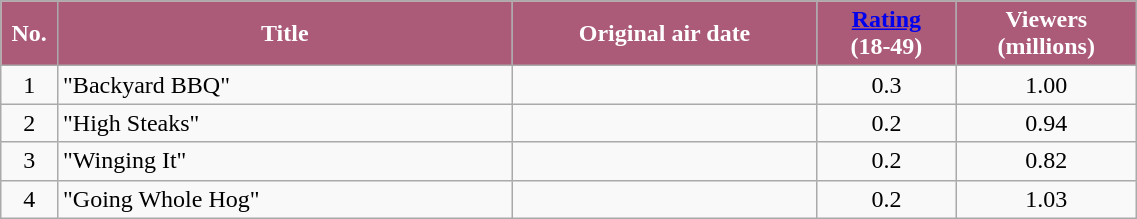<table class="wikitable plainrowheaders" style="width:60%;">
<tr>
<th style="background-color: #ab5b78; color: #FFFFFF;" width=5%>No.</th>
<th style="background-color: #ab5b78; color: #FFFFFF;" width=40%>Title</th>
<th style="background-color: #ab5b78; color: #FFFFFF;">Original air date</th>
<th style="background-color: #ab5b78; color: #FFFFFF;"><a href='#'>Rating</a><br>(18-49)</th>
<th style="background-color: #ab5b78; color: #FFFFFF;">Viewers<br>(millions)</th>
</tr>
<tr>
<td align=center>1</td>
<td>"Backyard BBQ"</td>
<td align=center></td>
<td align=center>0.3</td>
<td align=center>1.00</td>
</tr>
<tr>
<td align=center>2</td>
<td>"High Steaks"</td>
<td align=center></td>
<td align=center>0.2</td>
<td align=center>0.94</td>
</tr>
<tr>
<td align=center>3</td>
<td>"Winging It"</td>
<td align=center></td>
<td align=center>0.2</td>
<td align=center>0.82</td>
</tr>
<tr>
<td align=center>4</td>
<td>"Going Whole Hog"</td>
<td align=center></td>
<td align=center>0.2</td>
<td align=center>1.03</td>
</tr>
</table>
